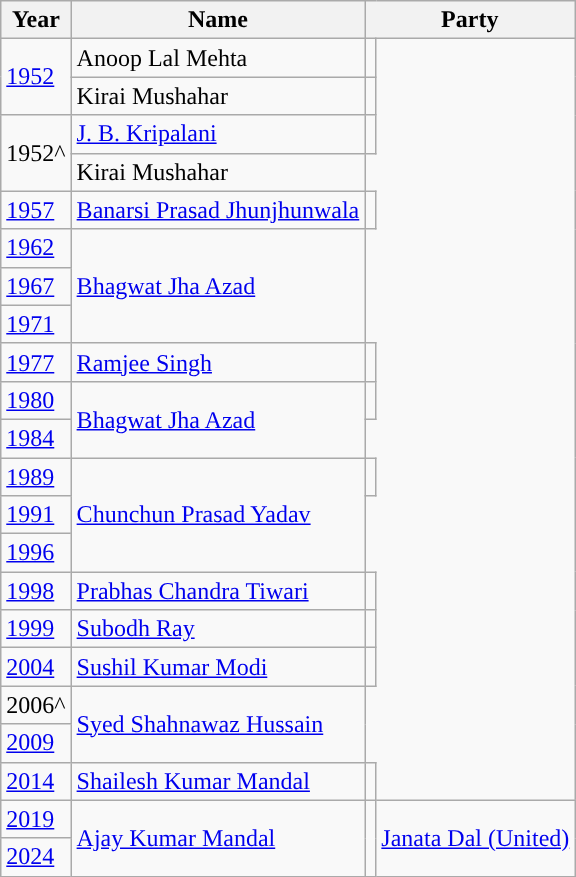<table class="wikitable">
<tr>
<th>Year</th>
<th>Name</th>
<th colspan="2">Party</th>
</tr>
<tr>
<td rowspan="2"><a href='#'>1952</a></td>
<td>Anoop Lal Mehta</td>
<td></td>
</tr>
<tr>
<td>Kirai Mushahar</td>
<td></td>
</tr>
<tr>
<td rowspan="2">1952^</td>
<td><a href='#'>J. B. Kripalani</a></td>
<td></td>
</tr>
<tr>
<td>Kirai Mushahar</td>
</tr>
<tr>
<td><a href='#'>1957</a></td>
<td><a href='#'>Banarsi Prasad Jhunjhunwala</a></td>
<td></td>
</tr>
<tr>
<td><a href='#'>1962</a></td>
<td rowspan="3"><a href='#'>Bhagwat Jha Azad</a></td>
</tr>
<tr>
<td><a href='#'>1967</a></td>
</tr>
<tr>
<td><a href='#'>1971</a></td>
</tr>
<tr>
<td><a href='#'>1977</a></td>
<td><a href='#'>Ramjee Singh</a></td>
<td></td>
</tr>
<tr>
<td><a href='#'>1980</a></td>
<td rowspan="2"><a href='#'>Bhagwat Jha Azad</a></td>
<td></td>
</tr>
<tr>
<td><a href='#'>1984</a></td>
</tr>
<tr>
<td><a href='#'>1989</a></td>
<td rowspan="3"><a href='#'>Chunchun Prasad Yadav</a></td>
<td></td>
</tr>
<tr>
<td><a href='#'>1991</a></td>
</tr>
<tr>
<td><a href='#'>1996</a></td>
</tr>
<tr>
<td><a href='#'>1998</a></td>
<td><a href='#'>Prabhas Chandra Tiwari</a></td>
<td></td>
</tr>
<tr>
<td><a href='#'>1999</a></td>
<td><a href='#'>Subodh Ray</a></td>
<td></td>
</tr>
<tr>
<td><a href='#'>2004</a></td>
<td><a href='#'>Sushil Kumar Modi</a></td>
<td></td>
</tr>
<tr>
<td>2006^</td>
<td rowspan="2"><a href='#'>Syed Shahnawaz Hussain</a></td>
</tr>
<tr>
<td><a href='#'>2009</a></td>
</tr>
<tr>
<td><a href='#'>2014</a></td>
<td><a href='#'>Shailesh Kumar Mandal</a></td>
<td></td>
</tr>
<tr>
<td><a href='#'>2019</a></td>
<td rowspan="2"><a href='#'>Ajay Kumar Mandal</a></td>
<td rowspan="2" style="background-color: "></td>
<td rowspan="2”"><a href='#'>Janata Dal (United)</a></td>
</tr>
<tr>
<td><a href='#'>2024</a></td>
</tr>
</table>
